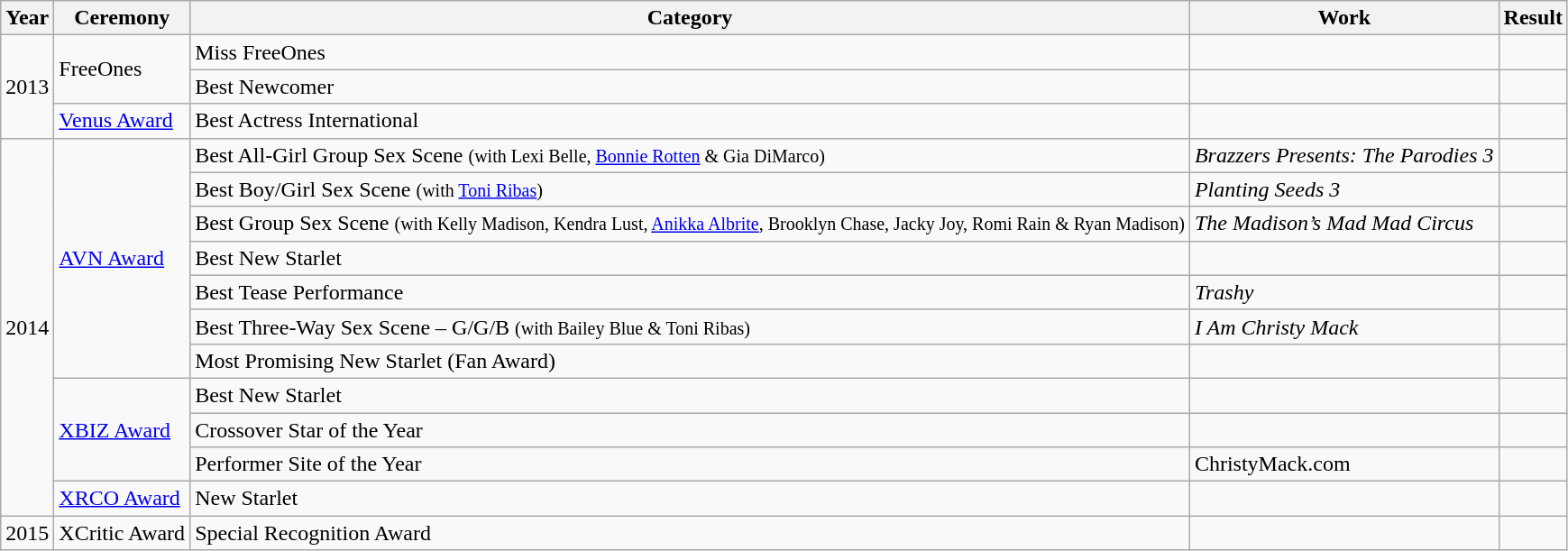<table class="wikitable">
<tr>
<th>Year</th>
<th>Ceremony</th>
<th>Category</th>
<th>Work</th>
<th>Result</th>
</tr>
<tr>
<td rowspan="3">2013</td>
<td rowspan="2">FreeOnes</td>
<td>Miss FreeOnes</td>
<td></td>
<td></td>
</tr>
<tr>
<td>Best Newcomer</td>
<td></td>
<td></td>
</tr>
<tr>
<td><a href='#'>Venus Award</a></td>
<td>Best Actress International</td>
<td></td>
<td></td>
</tr>
<tr>
<td rowspan=11>2014</td>
<td rowspan=7><a href='#'>AVN Award</a></td>
<td>Best All-Girl Group Sex Scene <small>(with Lexi Belle, <a href='#'>Bonnie Rotten</a> & Gia DiMarco)</small></td>
<td><em>Brazzers Presents: The Parodies 3</em></td>
<td></td>
</tr>
<tr>
<td>Best Boy/Girl Sex Scene <small>(with <a href='#'>Toni Ribas</a>)</small></td>
<td><em>Planting Seeds 3</em></td>
<td></td>
</tr>
<tr>
<td>Best Group Sex Scene <small>(with Kelly Madison, Kendra Lust, <a href='#'>Anikka Albrite</a>, Brooklyn Chase, Jacky Joy, Romi Rain & Ryan Madison)</small></td>
<td><em>The Madison’s Mad Mad Circus</em></td>
<td></td>
</tr>
<tr>
<td>Best New Starlet</td>
<td></td>
<td></td>
</tr>
<tr>
<td>Best Tease Performance</td>
<td><em>Trashy</em></td>
<td></td>
</tr>
<tr>
<td>Best Three-Way Sex Scene – G/G/B <small>(with Bailey Blue & Toni Ribas)</small></td>
<td><em>I Am Christy Mack</em></td>
<td></td>
</tr>
<tr>
<td>Most Promising New Starlet (Fan Award)</td>
<td></td>
<td></td>
</tr>
<tr>
<td rowspan=3><a href='#'>XBIZ Award</a></td>
<td>Best New Starlet</td>
<td></td>
<td></td>
</tr>
<tr>
<td>Crossover Star of the Year</td>
<td></td>
<td></td>
</tr>
<tr>
<td>Performer Site of the Year</td>
<td>ChristyMack.com</td>
<td></td>
</tr>
<tr>
<td><a href='#'>XRCO Award</a></td>
<td>New Starlet</td>
<td></td>
<td></td>
</tr>
<tr>
<td>2015</td>
<td>XCritic Award</td>
<td>Special Recognition Award</td>
<td></td>
<td></td>
</tr>
</table>
